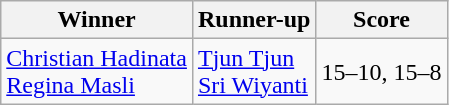<table class="wikitable">
<tr>
<th>Winner</th>
<th>Runner-up</th>
<th>Score</th>
</tr>
<tr>
<td> <a href='#'>Christian Hadinata</a><br>  <a href='#'>Regina Masli</a></td>
<td> <a href='#'>Tjun Tjun</a><br>  <a href='#'>Sri Wiyanti</a></td>
<td>15–10, 15–8</td>
</tr>
</table>
